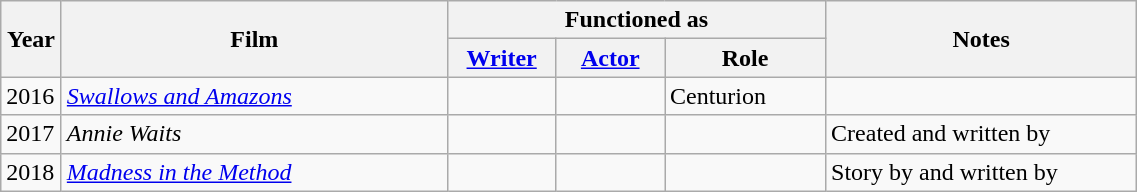<table class="wikitable sortable" style="margin-right: 0;">
<tr>
<th rowspan="2" style="width:33px;">Year</th>
<th rowspan="2" style="width:250px;">Film</th>
<th colspan="3">Functioned as</th>
<th rowspan="2" style="width:200px;">Notes</th>
</tr>
<tr>
<th style="width:65px;"><a href='#'>Writer</a></th>
<th style="width:65px;"><a href='#'>Actor</a></th>
<th style="width:100px;">Role</th>
</tr>
<tr>
<td>2016</td>
<td><em><a href='#'>Swallows and Amazons</a></em></td>
<td></td>
<td></td>
<td>Centurion</td>
<td></td>
</tr>
<tr>
<td>2017</td>
<td><em>Annie Waits</em></td>
<td></td>
<td></td>
<td></td>
<td>Created and written by</td>
</tr>
<tr>
<td>2018</td>
<td><em><a href='#'>Madness in the Method</a></em></td>
<td></td>
<td></td>
<td></td>
<td>Story by and written by</td>
</tr>
</table>
